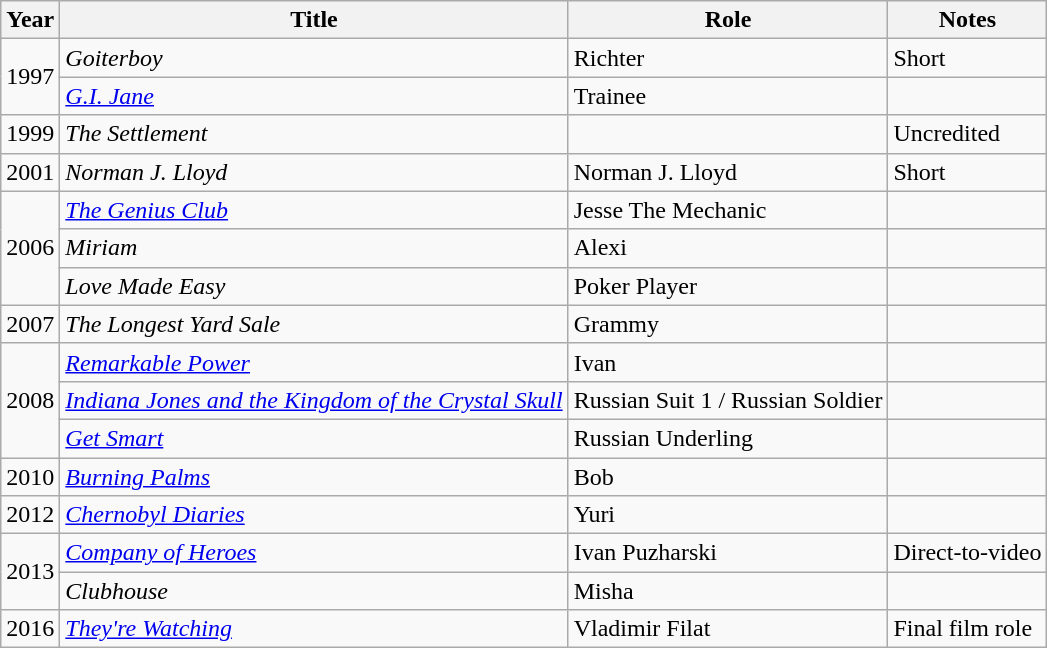<table class="wikitable">
<tr>
<th>Year</th>
<th>Title</th>
<th>Role</th>
<th>Notes</th>
</tr>
<tr>
<td rowspan="2">1997</td>
<td><em>Goiterboy</em></td>
<td>Richter</td>
<td>Short</td>
</tr>
<tr>
<td><em><a href='#'>G.I. Jane</a></em></td>
<td>Trainee</td>
<td></td>
</tr>
<tr>
<td>1999</td>
<td><em>The Settlement</em></td>
<td></td>
<td>Uncredited</td>
</tr>
<tr>
<td>2001</td>
<td><em>Norman J. Lloyd</em></td>
<td>Norman J. Lloyd</td>
<td>Short</td>
</tr>
<tr>
<td rowspan="3">2006</td>
<td><em><a href='#'>The Genius Club</a></em></td>
<td>Jesse The Mechanic</td>
<td></td>
</tr>
<tr>
<td><em>Miriam</em></td>
<td>Alexi</td>
<td></td>
</tr>
<tr>
<td><em>Love Made Easy</em></td>
<td>Poker Player</td>
<td></td>
</tr>
<tr>
<td>2007</td>
<td><em>The Longest Yard Sale</em></td>
<td>Grammy</td>
<td></td>
</tr>
<tr>
<td rowspan="3">2008</td>
<td><em><a href='#'>Remarkable Power</a></em></td>
<td>Ivan</td>
<td></td>
</tr>
<tr>
<td><em><a href='#'>Indiana Jones and the Kingdom of the Crystal Skull</a></em></td>
<td>Russian Suit 1 / Russian Soldier</td>
<td></td>
</tr>
<tr>
<td><em><a href='#'>Get Smart</a></em></td>
<td>Russian Underling</td>
<td></td>
</tr>
<tr>
<td>2010</td>
<td><em><a href='#'>Burning Palms</a></em></td>
<td>Bob</td>
<td></td>
</tr>
<tr>
<td>2012</td>
<td><em><a href='#'>Chernobyl Diaries</a></em></td>
<td>Yuri</td>
<td></td>
</tr>
<tr>
<td rowspan="2">2013</td>
<td><em><a href='#'>Company of Heroes</a></em></td>
<td>Ivan Puzharski</td>
<td>Direct-to-video</td>
</tr>
<tr>
<td><em>Clubhouse</em></td>
<td>Misha</td>
<td></td>
</tr>
<tr>
<td>2016</td>
<td><em><a href='#'>They're Watching</a></em></td>
<td>Vladimir Filat</td>
<td>Final film role</td>
</tr>
</table>
